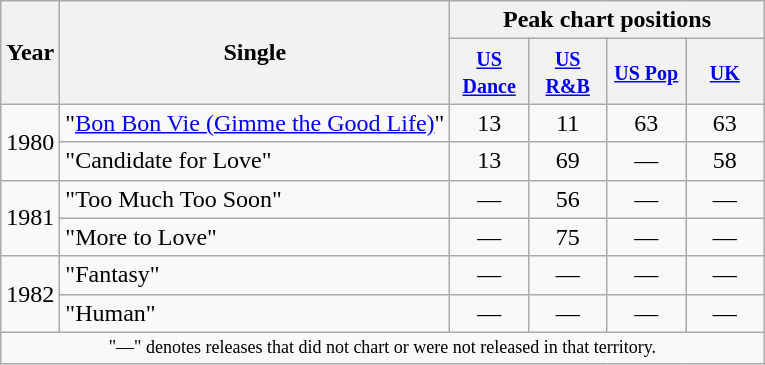<table class="wikitable">
<tr>
<th scope="col" rowspan="2">Year</th>
<th scope="col" rowspan="2">Single</th>
<th scope="col" colspan="4">Peak chart positions</th>
</tr>
<tr>
<th style="width:45px;"><small><a href='#'>US Dance</a></small><br></th>
<th style="width:45px;"><small><a href='#'>US R&B</a></small><br></th>
<th style="width:45px;"><small><a href='#'>US Pop</a></small><br></th>
<th style="width:45px;"><small><a href='#'>UK</a></small><br></th>
</tr>
<tr>
<td rowspan="2">1980</td>
<td>"<a href='#'>Bon Bon Vie (Gimme the Good Life)</a>"</td>
<td align=center>13</td>
<td align=center>11</td>
<td align=center>63</td>
<td align=center>63</td>
</tr>
<tr>
<td>"Candidate for Love"</td>
<td align=center>13</td>
<td align=center>69</td>
<td align=center>―</td>
<td align=center>58</td>
</tr>
<tr>
<td rowspan="2">1981</td>
<td>"Too Much Too Soon"</td>
<td align=center>―</td>
<td align=center>56</td>
<td align=center>―</td>
<td align=center>―</td>
</tr>
<tr>
<td>"More to Love"</td>
<td align=center>―</td>
<td align=center>75</td>
<td align=center>―</td>
<td align=center>―</td>
</tr>
<tr>
<td rowspan="2">1982</td>
<td>"Fantasy"</td>
<td align=center>―</td>
<td align=center>―</td>
<td align=center>―</td>
<td align=center>―</td>
</tr>
<tr>
<td>"Human"</td>
<td align=center>―</td>
<td align=center>―</td>
<td align=center>―</td>
<td align=center>―</td>
</tr>
<tr>
<td colspan="6" style="text-align:center; font-size:9pt;">"—" denotes releases that did not chart or were not released in that territory.</td>
</tr>
</table>
